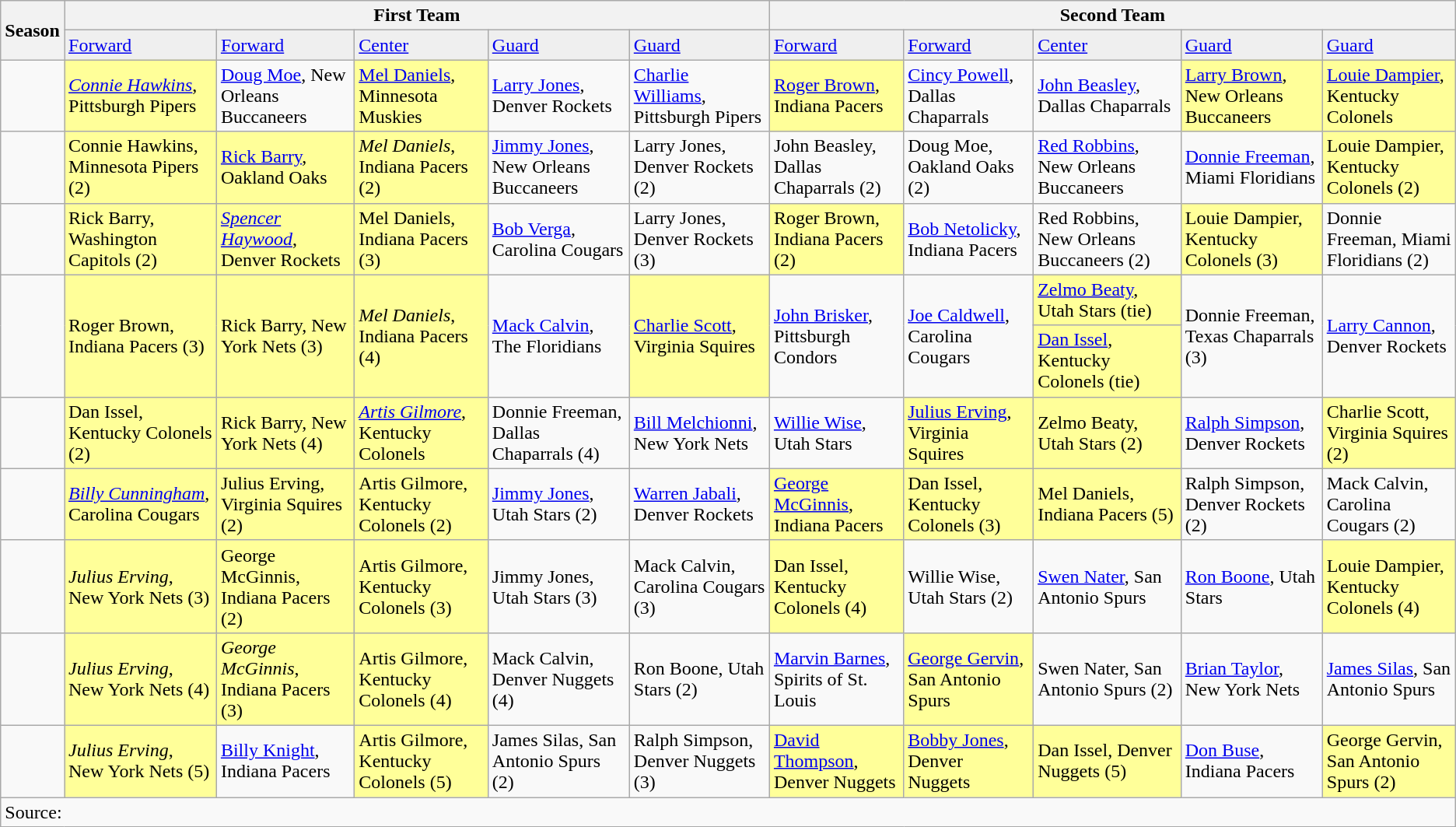<table class="wikitable">
<tr>
<th rowspan=2>Season</th>
<th colspan=5>First Team</th>
<th colspan=5>Second Team</th>
</tr>
<tr>
<td style=background-color:#efefef><a href='#'>Forward</a></td>
<td style=background-color:#efefef><a href='#'>Forward</a></td>
<td style=background-color:#efefef><a href='#'>Center</a></td>
<td style=background-color:#efefef><a href='#'>Guard</a></td>
<td style=background-color:#efefef><a href='#'>Guard</a></td>
<td style=background-color:#efefef><a href='#'>Forward</a></td>
<td style=background-color:#efefef><a href='#'>Forward</a></td>
<td style=background-color:#efefef><a href='#'>Center</a></td>
<td style=background-color:#efefef><a href='#'>Guard</a></td>
<td style=background-color:#efefef><a href='#'>Guard</a></td>
</tr>
<tr>
<td></td>
<td style=background-color:#FFFF99><em><a href='#'>Connie Hawkins</a></em>, Pittsburgh Pipers</td>
<td><a href='#'>Doug Moe</a>, New Orleans Buccaneers</td>
<td style=background-color:#FFFF99><a href='#'>Mel Daniels</a>, Minnesota Muskies</td>
<td><a href='#'>Larry Jones</a>, Denver Rockets</td>
<td><a href='#'>Charlie Williams</a>, Pittsburgh Pipers</td>
<td style=background-color:#FFFF99><a href='#'>Roger Brown</a>, Indiana Pacers</td>
<td><a href='#'>Cincy Powell</a>, Dallas Chaparrals</td>
<td><a href='#'>John Beasley</a>, Dallas Chaparrals</td>
<td style=background-color:#FFFF99><a href='#'>Larry Brown</a>, New Orleans Buccaneers</td>
<td style=background-color:#FFFF99><a href='#'>Louie Dampier</a>, Kentucky Colonels</td>
</tr>
<tr>
<td></td>
<td style=background-color:#FFFF99>Connie Hawkins, Minnesota Pipers (2)</td>
<td style=background-color:#FFFF99><a href='#'>Rick Barry</a>, Oakland Oaks</td>
<td style=background-color:#FFFF99><em>Mel Daniels</em>, Indiana Pacers (2)</td>
<td><a href='#'>Jimmy Jones</a>, New Orleans Buccaneers</td>
<td>Larry Jones, Denver Rockets (2)</td>
<td>John Beasley, Dallas Chaparrals (2)</td>
<td>Doug Moe, Oakland Oaks (2)</td>
<td><a href='#'>Red Robbins</a>, New Orleans Buccaneers</td>
<td><a href='#'>Donnie Freeman</a>, Miami Floridians</td>
<td style=background-color:#FFFF99>Louie Dampier, Kentucky Colonels (2)</td>
</tr>
<tr>
<td></td>
<td style=background-color:#FFFF99>Rick Barry, Washington Capitols (2)</td>
<td style=background-color:#FFFF99><em><a href='#'>Spencer Haywood</a></em>, Denver Rockets</td>
<td style=background-color:#FFFF99>Mel Daniels, Indiana Pacers (3)</td>
<td><a href='#'>Bob Verga</a>, Carolina Cougars</td>
<td>Larry Jones, Denver Rockets (3)</td>
<td style=background-color:#FFFF99>Roger Brown, Indiana Pacers (2)</td>
<td><a href='#'>Bob Netolicky</a>, Indiana Pacers</td>
<td>Red Robbins, New Orleans Buccaneers (2)</td>
<td style=background-color:#FFFF99>Louie Dampier, Kentucky Colonels (3)</td>
<td>Donnie Freeman, Miami Floridians (2)</td>
</tr>
<tr>
<td rowspan=2></td>
<td rowspan=2 style=background-color:#FFFF99>Roger Brown, Indiana Pacers (3)</td>
<td rowspan=2 style=background-color:#FFFF99>Rick Barry, New York Nets (3)</td>
<td rowspan=2 style=background-color:#FFFF99><em>Mel Daniels</em>, Indiana Pacers (4)</td>
<td rowspan=2><a href='#'>Mack Calvin</a>, The Floridians</td>
<td rowspan=2 style=background-color:#FFFF99><a href='#'>Charlie Scott</a>, Virginia Squires</td>
<td rowspan=2><a href='#'>John Brisker</a>, Pittsburgh Condors</td>
<td rowspan=2><a href='#'>Joe Caldwell</a>, Carolina Cougars</td>
<td style=background-color:#FFFF99><a href='#'>Zelmo Beaty</a>, Utah Stars (tie)</td>
<td rowspan=2>Donnie Freeman, Texas Chaparrals (3)</td>
<td rowspan=2><a href='#'>Larry Cannon</a>, Denver Rockets</td>
</tr>
<tr>
<td style=background-color:#FFFF99><a href='#'>Dan Issel</a>, Kentucky Colonels (tie)</td>
</tr>
<tr>
<td></td>
<td style=background-color:#FFFF99>Dan Issel, Kentucky Colonels (2)</td>
<td style=background-color:#FFFF99>Rick Barry, New York Nets (4)</td>
<td style=background-color:#FFFF99><em><a href='#'>Artis Gilmore</a></em>, Kentucky Colonels</td>
<td>Donnie Freeman, Dallas Chaparrals (4)</td>
<td><a href='#'>Bill Melchionni</a>, New York Nets</td>
<td><a href='#'>Willie Wise</a>, Utah Stars</td>
<td style=background-color:#FFFF99><a href='#'>Julius Erving</a>, Virginia Squires</td>
<td style=background-color:#FFFF99>Zelmo Beaty, Utah Stars (2)</td>
<td><a href='#'>Ralph Simpson</a>, Denver Rockets</td>
<td style=background-color:#FFFF99>Charlie Scott, Virginia Squires (2)</td>
</tr>
<tr>
<td></td>
<td style=background-color:#FFFF99><em><a href='#'>Billy Cunningham</a></em>, Carolina Cougars</td>
<td style=background-color:#FFFF99>Julius Erving, Virginia Squires (2)</td>
<td style=background-color:#FFFF99>Artis Gilmore, Kentucky Colonels (2)</td>
<td><a href='#'>Jimmy Jones</a>, Utah Stars (2)</td>
<td><a href='#'>Warren Jabali</a>, Denver Rockets</td>
<td style=background-color:#FFFF99><a href='#'>George McGinnis</a>, Indiana Pacers</td>
<td style=background-color:#FFFF99>Dan Issel, Kentucky Colonels (3)</td>
<td style=background-color:#FFFF99>Mel Daniels, Indiana Pacers (5)</td>
<td>Ralph Simpson, Denver Rockets (2)</td>
<td>Mack Calvin, Carolina Cougars (2)</td>
</tr>
<tr>
<td></td>
<td style=background-color:#FFFF99><em>Julius Erving</em>, New York Nets (3)</td>
<td style=background-color:#FFFF99>George McGinnis, Indiana Pacers (2)</td>
<td style=background-color:#FFFF99>Artis Gilmore, Kentucky Colonels (3)</td>
<td>Jimmy Jones, Utah Stars (3)</td>
<td>Mack Calvin, Carolina Cougars (3)</td>
<td style=background-color:#FFFF99>Dan Issel, Kentucky Colonels (4)</td>
<td>Willie Wise, Utah Stars (2)</td>
<td><a href='#'>Swen Nater</a>, San Antonio Spurs</td>
<td><a href='#'>Ron Boone</a>, Utah Stars</td>
<td style=background-color:#FFFF99>Louie Dampier, Kentucky Colonels (4)</td>
</tr>
<tr>
<td></td>
<td style=background-color:#FFFF99><em>Julius Erving</em>, New York Nets (4)</td>
<td style=background-color:#FFFF99><em>George McGinnis</em>, Indiana Pacers (3)</td>
<td style=background-color:#FFFF99>Artis Gilmore, Kentucky Colonels (4)</td>
<td>Mack Calvin, Denver Nuggets (4)</td>
<td>Ron Boone, Utah Stars (2)</td>
<td><a href='#'>Marvin Barnes</a>, Spirits of St. Louis</td>
<td style=background-color:#FFFF99><a href='#'>George Gervin</a>, San Antonio Spurs</td>
<td>Swen Nater, San Antonio Spurs (2)</td>
<td><a href='#'>Brian Taylor</a>, New York Nets</td>
<td><a href='#'>James Silas</a>, San Antonio Spurs</td>
</tr>
<tr>
<td></td>
<td style=background-color:#FFFF99><em>Julius Erving</em>, New York Nets (5)</td>
<td><a href='#'>Billy Knight</a>, Indiana Pacers</td>
<td style=background-color:#FFFF99>Artis Gilmore, Kentucky Colonels (5)</td>
<td>James Silas, San Antonio Spurs (2)</td>
<td>Ralph Simpson, Denver Nuggets (3)</td>
<td style=background-color:#FFFF99><a href='#'>David Thompson</a>, Denver Nuggets</td>
<td style=background-color:#FFFF99><a href='#'>Bobby Jones</a>, Denver Nuggets</td>
<td style=background-color:#FFFF99>Dan Issel, Denver Nuggets (5)</td>
<td><a href='#'>Don Buse</a>, Indiana Pacers</td>
<td style=background-color:#FFFF99>George Gervin, San Antonio Spurs (2)</td>
</tr>
<tr>
<td colspan=11>Source:</td>
</tr>
</table>
